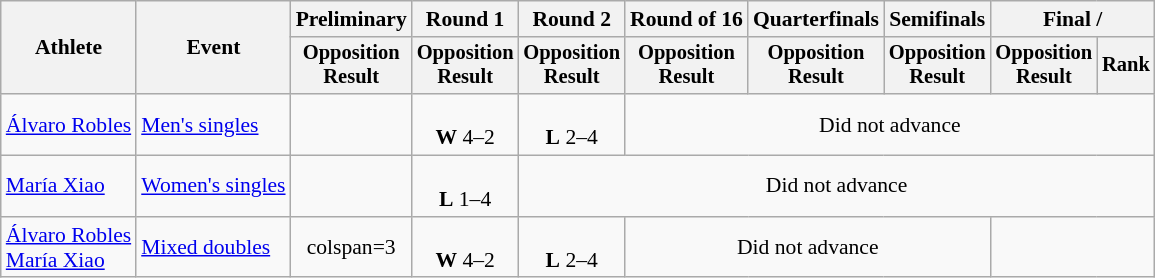<table class=wikitable style=font-size:90%;text-align:center>
<tr>
<th rowspan=2>Athlete</th>
<th rowspan=2>Event</th>
<th>Preliminary</th>
<th>Round 1</th>
<th>Round 2</th>
<th>Round of 16</th>
<th>Quarterfinals</th>
<th>Semifinals</th>
<th colspan=2>Final / </th>
</tr>
<tr style=font-size:95%>
<th>Opposition<br>Result</th>
<th>Opposition<br>Result</th>
<th>Opposition<br>Result</th>
<th>Opposition<br>Result</th>
<th>Opposition<br>Result</th>
<th>Opposition<br>Result</th>
<th>Opposition<br>Result</th>
<th>Rank</th>
</tr>
<tr>
<td align=left><a href='#'>Álvaro Robles</a></td>
<td align=left><a href='#'>Men's singles</a></td>
<td></td>
<td><br><strong>W</strong> 4–2</td>
<td><br><strong>L</strong> 2–4</td>
<td colspan=5>Did not advance</td>
</tr>
<tr>
<td align=left><a href='#'>María Xiao</a></td>
<td align=left><a href='#'>Women's singles</a></td>
<td></td>
<td><br><strong>L</strong> 1–4</td>
<td colspan=6>Did not advance</td>
</tr>
<tr align=center>
<td align=left><a href='#'>Álvaro Robles</a><br><a href='#'>María Xiao</a></td>
<td align=left><a href='#'>Mixed doubles</a></td>
<td>colspan=3 </td>
<td><br><strong>W</strong> 4–2</td>
<td><br><strong>L</strong> 2–4</td>
<td colspan=3>Did not advance</td>
</tr>
</table>
